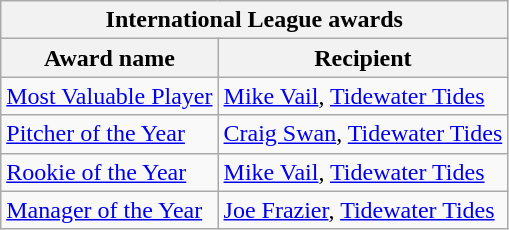<table class="wikitable">
<tr>
<th colspan="2">International League awards</th>
</tr>
<tr>
<th>Award name</th>
<th>Recipient</th>
</tr>
<tr>
<td><a href='#'>Most Valuable Player</a></td>
<td><a href='#'>Mike Vail</a>, <a href='#'>Tidewater Tides</a></td>
</tr>
<tr>
<td><a href='#'>Pitcher of the Year</a></td>
<td><a href='#'>Craig Swan</a>, <a href='#'>Tidewater Tides</a></td>
</tr>
<tr>
<td><a href='#'>Rookie of the Year</a></td>
<td><a href='#'>Mike Vail</a>, <a href='#'>Tidewater Tides</a></td>
</tr>
<tr>
<td><a href='#'>Manager of the Year</a></td>
<td><a href='#'>Joe Frazier</a>, <a href='#'>Tidewater Tides</a></td>
</tr>
</table>
